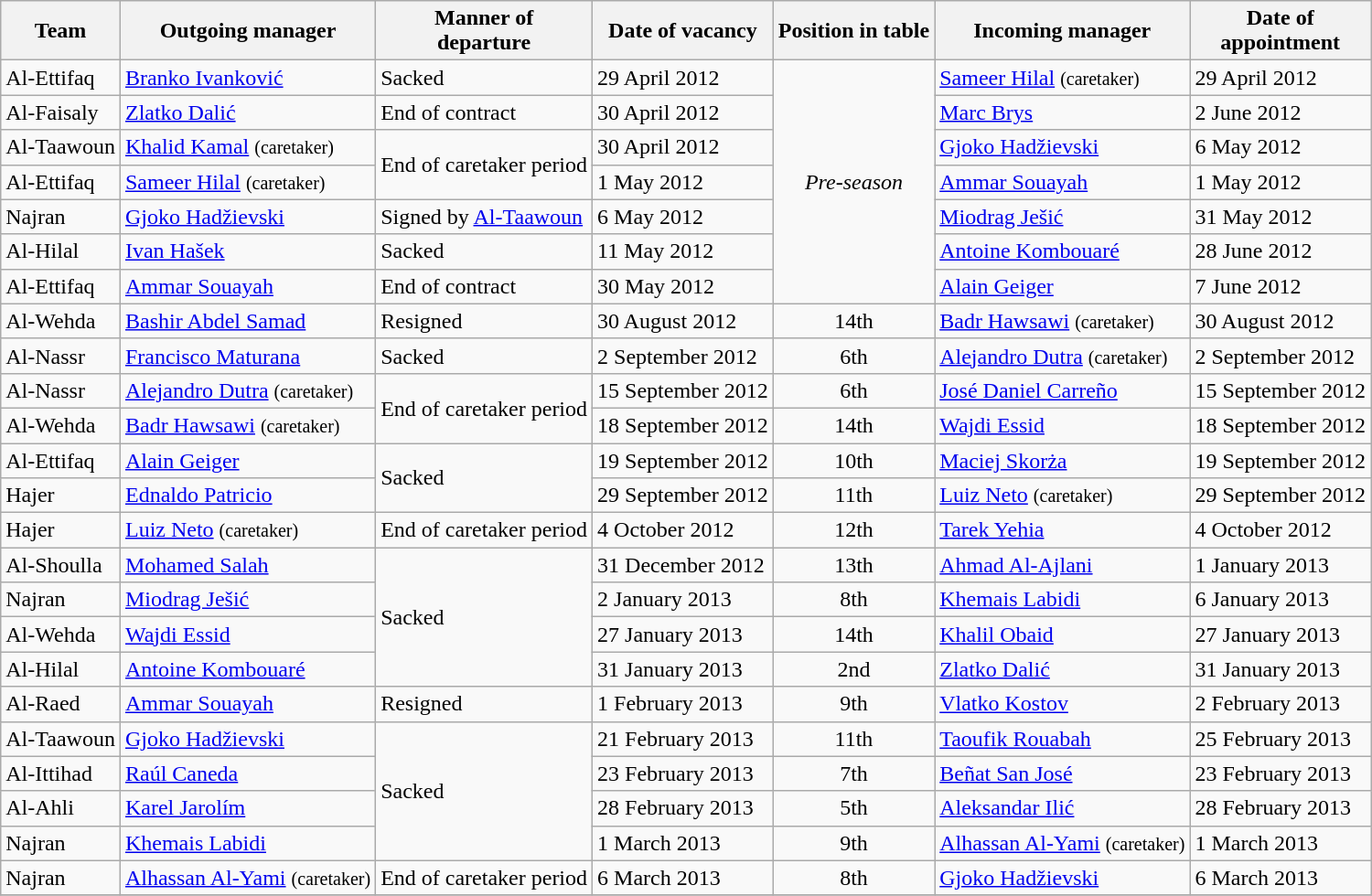<table class="wikitable sortable">
<tr>
<th>Team</th>
<th>Outgoing manager</th>
<th>Manner of<br>departure</th>
<th>Date of vacancy</th>
<th>Position in table</th>
<th>Incoming manager</th>
<th>Date of<br>appointment</th>
</tr>
<tr>
<td>Al-Ettifaq</td>
<td> <a href='#'>Branko Ivanković</a></td>
<td>Sacked</td>
<td>29 April 2012</td>
<td rowspan=7 align=center><em>Pre-season</em></td>
<td> <a href='#'>Sameer Hilal</a> <small>(caretaker)</small></td>
<td>29 April 2012</td>
</tr>
<tr>
<td>Al-Faisaly</td>
<td> <a href='#'>Zlatko Dalić</a></td>
<td>End of contract</td>
<td>30 April 2012</td>
<td> <a href='#'>Marc Brys</a></td>
<td>2 June 2012</td>
</tr>
<tr>
<td>Al-Taawoun</td>
<td> <a href='#'>Khalid Kamal</a> <small>(caretaker)</small></td>
<td rowspan=2>End of caretaker period</td>
<td>30 April 2012</td>
<td> <a href='#'>Gjoko Hadžievski</a></td>
<td>6 May 2012</td>
</tr>
<tr>
<td>Al-Ettifaq</td>
<td> <a href='#'>Sameer Hilal</a> <small>(caretaker)</small></td>
<td>1 May 2012</td>
<td> <a href='#'>Ammar Souayah</a></td>
<td>1 May 2012</td>
</tr>
<tr>
<td>Najran</td>
<td> <a href='#'>Gjoko Hadžievski</a></td>
<td>Signed by <a href='#'>Al-Taawoun</a></td>
<td>6 May 2012</td>
<td> <a href='#'>Miodrag Ješić</a></td>
<td>31 May 2012</td>
</tr>
<tr>
<td>Al-Hilal</td>
<td> <a href='#'>Ivan Hašek</a></td>
<td>Sacked</td>
<td>11 May 2012</td>
<td> <a href='#'>Antoine Kombouaré</a></td>
<td>28 June 2012</td>
</tr>
<tr>
<td>Al-Ettifaq</td>
<td> <a href='#'>Ammar Souayah</a></td>
<td>End of contract</td>
<td>30 May 2012</td>
<td> <a href='#'>Alain Geiger</a></td>
<td>7 June 2012</td>
</tr>
<tr>
<td>Al-Wehda</td>
<td> <a href='#'>Bashir Abdel Samad</a></td>
<td>Resigned</td>
<td>30 August 2012</td>
<td align=center>14th</td>
<td> <a href='#'>Badr Hawsawi</a> <small>(caretaker)</small></td>
<td>30 August 2012</td>
</tr>
<tr>
<td>Al-Nassr</td>
<td> <a href='#'>Francisco Maturana</a></td>
<td>Sacked</td>
<td>2 September 2012</td>
<td align=center>6th</td>
<td> <a href='#'>Alejandro Dutra</a> <small>(caretaker)</small></td>
<td>2 September 2012</td>
</tr>
<tr>
<td>Al-Nassr</td>
<td> <a href='#'>Alejandro Dutra</a> <small>(caretaker)</small></td>
<td rowspan=2>End of caretaker period</td>
<td>15 September 2012</td>
<td align=center>6th</td>
<td> <a href='#'>José Daniel Carreño</a></td>
<td>15 September 2012</td>
</tr>
<tr>
<td>Al-Wehda</td>
<td> <a href='#'>Badr Hawsawi</a> <small>(caretaker)</small></td>
<td>18 September 2012</td>
<td align=center>14th</td>
<td> <a href='#'>Wajdi Essid</a></td>
<td>18 September 2012</td>
</tr>
<tr>
<td>Al-Ettifaq</td>
<td> <a href='#'>Alain Geiger</a></td>
<td rowspan=2>Sacked</td>
<td>19 September 2012</td>
<td align=center>10th</td>
<td> <a href='#'>Maciej Skorża</a></td>
<td>19 September 2012</td>
</tr>
<tr>
<td>Hajer</td>
<td> <a href='#'>Ednaldo Patricio</a></td>
<td>29 September 2012</td>
<td align=center>11th</td>
<td> <a href='#'>Luiz Neto</a> <small>(caretaker)</small></td>
<td>29 September 2012</td>
</tr>
<tr>
<td>Hajer</td>
<td> <a href='#'>Luiz Neto</a> <small>(caretaker)</small></td>
<td>End of caretaker period</td>
<td>4 October 2012</td>
<td align=center>12th</td>
<td> <a href='#'>Tarek Yehia</a></td>
<td>4 October 2012</td>
</tr>
<tr>
<td>Al-Shoulla</td>
<td> <a href='#'>Mohamed Salah</a></td>
<td rowspan=4>Sacked</td>
<td>31 December 2012</td>
<td align=center>13th</td>
<td> <a href='#'>Ahmad Al-Ajlani</a></td>
<td>1 January 2013</td>
</tr>
<tr>
<td>Najran</td>
<td> <a href='#'>Miodrag Ješić</a></td>
<td>2 January 2013</td>
<td align=center>8th</td>
<td> <a href='#'>Khemais Labidi</a></td>
<td>6 January 2013</td>
</tr>
<tr>
<td>Al-Wehda</td>
<td> <a href='#'>Wajdi Essid</a></td>
<td>27 January 2013</td>
<td align=center>14th</td>
<td> <a href='#'>Khalil Obaid</a></td>
<td>27 January 2013</td>
</tr>
<tr>
<td>Al-Hilal</td>
<td> <a href='#'>Antoine Kombouaré</a></td>
<td>31 January 2013</td>
<td align=center>2nd</td>
<td> <a href='#'>Zlatko Dalić</a></td>
<td>31 January 2013</td>
</tr>
<tr>
<td>Al-Raed</td>
<td> <a href='#'>Ammar Souayah</a></td>
<td>Resigned</td>
<td>1 February 2013</td>
<td align=center>9th</td>
<td> <a href='#'>Vlatko Kostov</a></td>
<td>2 February 2013</td>
</tr>
<tr>
<td>Al-Taawoun</td>
<td> <a href='#'>Gjoko Hadžievski</a></td>
<td rowspan=4>Sacked</td>
<td>21 February 2013</td>
<td align=center>11th</td>
<td> <a href='#'>Taoufik Rouabah</a></td>
<td>25 February 2013</td>
</tr>
<tr>
<td>Al-Ittihad</td>
<td> <a href='#'>Raúl Caneda</a></td>
<td>23 February 2013</td>
<td align=center>7th</td>
<td> <a href='#'>Beñat San José</a></td>
<td>23 February 2013</td>
</tr>
<tr>
<td>Al-Ahli</td>
<td> <a href='#'>Karel Jarolím</a></td>
<td>28 February 2013</td>
<td align=center>5th</td>
<td> <a href='#'>Aleksandar Ilić</a></td>
<td>28 February 2013</td>
</tr>
<tr>
<td>Najran</td>
<td> <a href='#'>Khemais Labidi</a></td>
<td>1 March 2013</td>
<td align=center>9th</td>
<td> <a href='#'>Alhassan Al-Yami</a> <small>(caretaker)</small></td>
<td>1 March 2013</td>
</tr>
<tr>
<td>Najran</td>
<td> <a href='#'>Alhassan Al-Yami</a> <small>(caretaker)</small></td>
<td>End of caretaker period</td>
<td>6 March 2013</td>
<td align=center>8th</td>
<td> <a href='#'>Gjoko Hadžievski</a></td>
<td>6 March 2013</td>
</tr>
<tr>
</tr>
</table>
